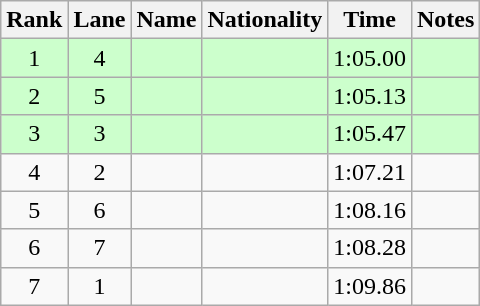<table class="wikitable sortable" style="text-align:center">
<tr>
<th>Rank</th>
<th>Lane</th>
<th>Name</th>
<th>Nationality</th>
<th>Time</th>
<th>Notes</th>
</tr>
<tr bgcolor=ccffcc>
<td>1</td>
<td>4</td>
<td align=left></td>
<td align=left></td>
<td>1:05.00</td>
<td><strong></strong></td>
</tr>
<tr bgcolor=ccffcc>
<td>2</td>
<td>5</td>
<td align=left></td>
<td align=left></td>
<td>1:05.13</td>
<td><strong></strong></td>
</tr>
<tr bgcolor=ccffcc>
<td>3</td>
<td>3</td>
<td align=left></td>
<td align=left></td>
<td>1:05.47</td>
<td><strong></strong></td>
</tr>
<tr>
<td>4</td>
<td>2</td>
<td align=left></td>
<td align=left></td>
<td>1:07.21</td>
<td></td>
</tr>
<tr>
<td>5</td>
<td>6</td>
<td align=left></td>
<td align=left></td>
<td>1:08.16</td>
<td></td>
</tr>
<tr>
<td>6</td>
<td>7</td>
<td align=left></td>
<td align=left></td>
<td>1:08.28</td>
<td></td>
</tr>
<tr>
<td>7</td>
<td>1</td>
<td align=left></td>
<td align=left></td>
<td>1:09.86</td>
<td></td>
</tr>
</table>
